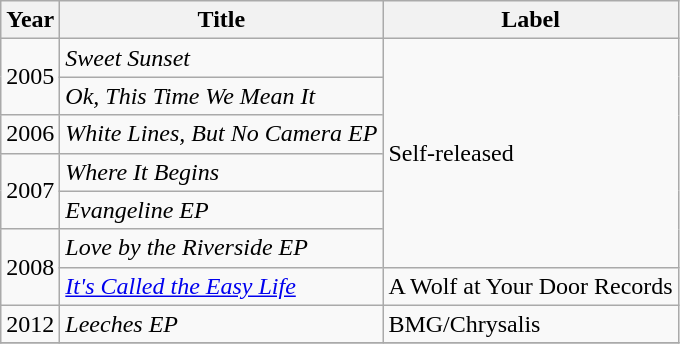<table class="wikitable" border="1">
<tr>
<th>Year</th>
<th>Title</th>
<th>Label</th>
</tr>
<tr>
<td rowspan="2">2005</td>
<td><em>Sweet Sunset</em></td>
<td rowspan="6">Self-released</td>
</tr>
<tr>
<td><em>Ok, This Time We Mean It</em></td>
</tr>
<tr>
<td>2006</td>
<td><em>White Lines, But No Camera EP</em></td>
</tr>
<tr>
<td rowspan="2">2007</td>
<td><em>Where It Begins</em></td>
</tr>
<tr>
<td><em>Evangeline EP</em></td>
</tr>
<tr>
<td rowspan="2">2008</td>
<td><em>Love by the Riverside EP</em></td>
</tr>
<tr>
<td><em><a href='#'>It's Called the Easy Life</a></em></td>
<td>A Wolf at Your Door Records</td>
</tr>
<tr>
<td>2012</td>
<td><em>Leeches EP</em></td>
<td>BMG/Chrysalis</td>
</tr>
<tr>
</tr>
</table>
